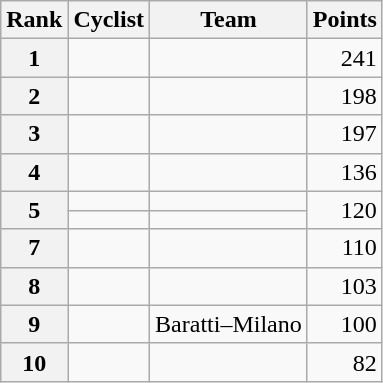<table class=wikitable>
<tr>
<th scope="col">Rank</th>
<th scope="col">Cyclist</th>
<th scope="col">Team</th>
<th scope="col">Points</th>
</tr>
<tr>
<th scope="row">1</th>
<td></td>
<td></td>
<td style="text-align:right;">241</td>
</tr>
<tr>
<th scope="row">2</th>
<td></td>
<td></td>
<td style="text-align:right;">198</td>
</tr>
<tr>
<th scope="row">3</th>
<td></td>
<td></td>
<td style="text-align:right;">197</td>
</tr>
<tr>
<th scope="row">4</th>
<td></td>
<td></td>
<td style="text-align:right;">136</td>
</tr>
<tr>
<th scope="row" rowspan="2">5</th>
<td></td>
<td></td>
<td style="text-align:right;" rowspan="2">120</td>
</tr>
<tr>
<td></td>
<td></td>
</tr>
<tr>
<th scope="row">7</th>
<td></td>
<td></td>
<td style="text-align:right;">110</td>
</tr>
<tr>
<th scope="row">8</th>
<td></td>
<td></td>
<td style="text-align:right;">103</td>
</tr>
<tr>
<th scope="row">9</th>
<td></td>
<td>Baratti–Milano</td>
<td style="text-align:right;">100</td>
</tr>
<tr>
<th scope="row">10</th>
<td></td>
<td></td>
<td style="text-align:right;">82</td>
</tr>
</table>
